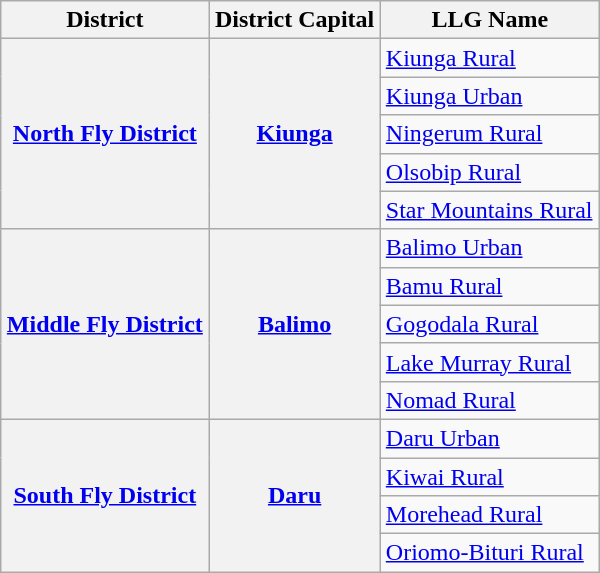<table class="wikitable" style="text-align: left;" width="400">
<tr>
<th>District</th>
<th>District Capital</th>
<th>LLG Name</th>
</tr>
<tr>
<th rowspan="5"><a href='#'>North Fly District</a></th>
<th rowspan="5"><a href='#'>Kiunga</a></th>
<td><a href='#'>Kiunga Rural</a></td>
</tr>
<tr>
<td><a href='#'>Kiunga Urban</a></td>
</tr>
<tr>
<td><a href='#'>Ningerum Rural</a></td>
</tr>
<tr>
<td><a href='#'>Olsobip Rural</a></td>
</tr>
<tr>
<td><a href='#'>Star Mountains Rural</a></td>
</tr>
<tr>
<th rowspan="5"><a href='#'>Middle Fly District</a></th>
<th rowspan="5"><a href='#'>Balimo</a></th>
<td><a href='#'>Balimo Urban</a></td>
</tr>
<tr>
<td><a href='#'>Bamu Rural</a></td>
</tr>
<tr>
<td><a href='#'>Gogodala Rural</a></td>
</tr>
<tr>
<td><a href='#'>Lake Murray Rural</a></td>
</tr>
<tr>
<td><a href='#'>Nomad Rural</a></td>
</tr>
<tr>
<th rowspan="4"><a href='#'>South Fly District</a></th>
<th rowspan="4"><a href='#'>Daru</a></th>
<td><a href='#'>Daru Urban</a></td>
</tr>
<tr>
<td><a href='#'>Kiwai Rural</a></td>
</tr>
<tr>
<td><a href='#'>Morehead Rural</a></td>
</tr>
<tr>
<td><a href='#'>Oriomo-Bituri Rural</a></td>
</tr>
</table>
